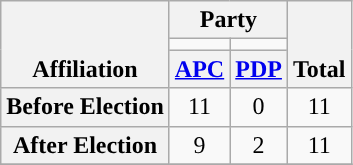<table class=wikitable style="text-align:center">
<tr style="vertical-align:bottom;">
<th rowspan=3>Affiliation</th>
<th colspan="2">Party</th>
<th rowspan=3>Total</th>
</tr>
<tr>
<td style="background-color:"></td>
<td style="background-color:"></td>
</tr>
<tr>
<th><a href='#'>APC</a></th>
<th><a href='#'>PDP</a></th>
</tr>
<tr>
<th>Before Election</th>
<td>11</td>
<td>0</td>
<td>11</td>
</tr>
<tr>
<th>After Election</th>
<td>9</td>
<td>2</td>
<td>11</td>
</tr>
<tr>
</tr>
</table>
